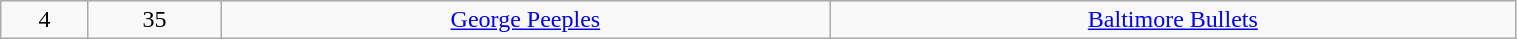<table class="wikitable" style="width:80%;">
<tr style="text-align:center;" bgcolor="">
<td>4</td>
<td>35</td>
<td><a href='#'>George Peeples</a></td>
<td><a href='#'>Baltimore Bullets</a></td>
</tr>
</table>
